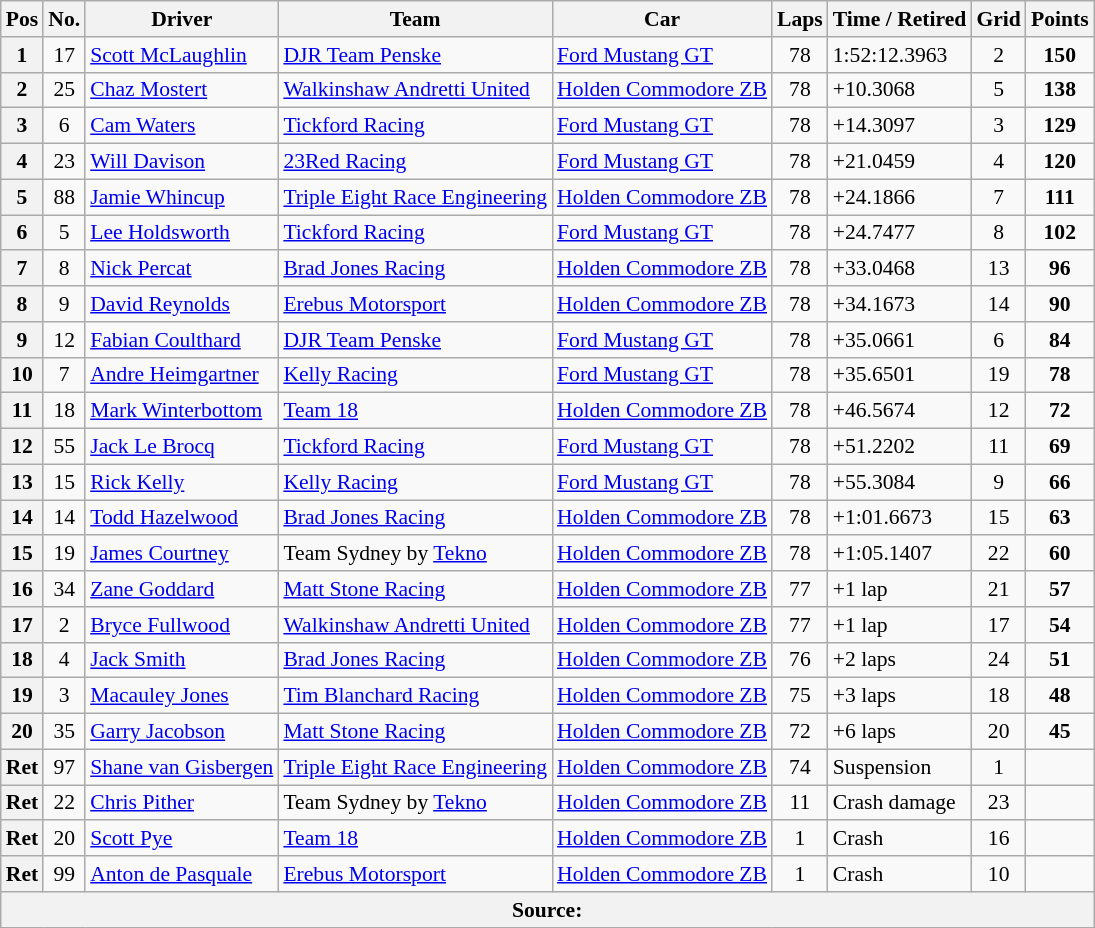<table class="wikitable" style="font-size:90%;">
<tr>
<th>Pos</th>
<th>No.</th>
<th>Driver</th>
<th>Team</th>
<th>Car</th>
<th>Laps</th>
<th>Time / Retired</th>
<th>Grid</th>
<th>Points</th>
</tr>
<tr>
<th>1</th>
<td align="center">17</td>
<td> <a href='#'>Scott McLaughlin</a></td>
<td><a href='#'>DJR Team Penske</a></td>
<td><a href='#'>Ford Mustang GT</a></td>
<td align="center">78</td>
<td>1:52:12.3963</td>
<td align="center">2</td>
<td align="center"><strong>150</strong></td>
</tr>
<tr>
<th>2</th>
<td align="center">25</td>
<td> <a href='#'>Chaz Mostert</a></td>
<td><a href='#'>Walkinshaw Andretti United</a></td>
<td><a href='#'>Holden Commodore ZB</a></td>
<td align="center">78</td>
<td>+10.3068</td>
<td align="center">5</td>
<td align="center"><strong>138</strong></td>
</tr>
<tr>
<th>3</th>
<td align="center">6</td>
<td> <a href='#'>Cam Waters</a></td>
<td><a href='#'>Tickford Racing</a></td>
<td><a href='#'>Ford Mustang GT</a></td>
<td align="center">78</td>
<td>+14.3097</td>
<td align="center">3</td>
<td align="center"><strong>129</strong></td>
</tr>
<tr>
<th>4</th>
<td align="center">23</td>
<td> <a href='#'>Will Davison</a></td>
<td><a href='#'>23Red Racing</a></td>
<td><a href='#'>Ford Mustang GT</a></td>
<td align="center">78</td>
<td>+21.0459</td>
<td align="center">4</td>
<td align="center"><strong>120</strong></td>
</tr>
<tr>
<th>5</th>
<td align="center">88</td>
<td> <a href='#'>Jamie Whincup</a></td>
<td><a href='#'>Triple Eight Race Engineering</a></td>
<td><a href='#'>Holden Commodore ZB</a></td>
<td align="center">78</td>
<td>+24.1866</td>
<td align="center">7</td>
<td align="center"><strong>111</strong></td>
</tr>
<tr>
<th>6</th>
<td align="center">5</td>
<td> <a href='#'>Lee Holdsworth</a></td>
<td><a href='#'>Tickford Racing</a></td>
<td><a href='#'>Ford Mustang GT</a></td>
<td align="center">78</td>
<td>+24.7477</td>
<td align="center">8</td>
<td align="center"><strong>102</strong></td>
</tr>
<tr>
<th>7</th>
<td align="center">8</td>
<td> <a href='#'>Nick Percat</a></td>
<td><a href='#'>Brad Jones Racing</a></td>
<td><a href='#'>Holden Commodore ZB</a></td>
<td align="center">78</td>
<td>+33.0468</td>
<td align="center">13</td>
<td align="center"><strong>96</strong></td>
</tr>
<tr>
<th>8</th>
<td align="center">9</td>
<td> <a href='#'>David Reynolds</a></td>
<td><a href='#'>Erebus Motorsport</a></td>
<td><a href='#'>Holden Commodore ZB</a></td>
<td align="center">78</td>
<td>+34.1673</td>
<td align="center">14</td>
<td align="center"><strong>90</strong></td>
</tr>
<tr>
<th>9</th>
<td align="center">12</td>
<td> <a href='#'>Fabian Coulthard</a></td>
<td><a href='#'>DJR Team Penske</a></td>
<td><a href='#'>Ford Mustang GT</a></td>
<td align="center">78</td>
<td>+35.0661</td>
<td align="center">6</td>
<td align="center"><strong>84</strong></td>
</tr>
<tr>
<th>10</th>
<td align="center">7</td>
<td> <a href='#'>Andre Heimgartner</a></td>
<td><a href='#'>Kelly Racing</a></td>
<td><a href='#'>Ford Mustang GT</a></td>
<td align="center">78</td>
<td>+35.6501</td>
<td align="center">19</td>
<td align="center"><strong>78</strong></td>
</tr>
<tr>
<th>11</th>
<td align="center">18</td>
<td> <a href='#'>Mark Winterbottom</a></td>
<td><a href='#'>Team 18</a></td>
<td><a href='#'>Holden Commodore ZB</a></td>
<td align="center">78</td>
<td>+46.5674</td>
<td align="center">12</td>
<td align="center"><strong>72</strong></td>
</tr>
<tr>
<th>12</th>
<td align="center">55</td>
<td> <a href='#'>Jack Le Brocq</a></td>
<td><a href='#'>Tickford Racing</a></td>
<td><a href='#'>Ford Mustang GT</a></td>
<td align="center">78</td>
<td>+51.2202</td>
<td align="center">11</td>
<td align="center"><strong>69</strong></td>
</tr>
<tr>
<th>13</th>
<td align="center">15</td>
<td> <a href='#'>Rick Kelly</a></td>
<td><a href='#'>Kelly Racing</a></td>
<td><a href='#'>Ford Mustang GT</a></td>
<td align="center">78</td>
<td>+55.3084</td>
<td align="center">9</td>
<td align="center"><strong>66</strong></td>
</tr>
<tr>
<th>14</th>
<td align="center">14</td>
<td> <a href='#'>Todd Hazelwood</a></td>
<td><a href='#'>Brad Jones Racing</a></td>
<td><a href='#'>Holden Commodore ZB</a></td>
<td align="center">78</td>
<td>+1:01.6673</td>
<td align="center">15</td>
<td align="center"><strong>63</strong></td>
</tr>
<tr>
<th>15</th>
<td align="center">19</td>
<td> <a href='#'>James Courtney</a></td>
<td>Team Sydney by <a href='#'>Tekno</a></td>
<td><a href='#'>Holden Commodore ZB</a></td>
<td align="center">78</td>
<td>+1:05.1407</td>
<td align="center">22</td>
<td align="center"><strong>60</strong></td>
</tr>
<tr>
<th>16</th>
<td align="center">34</td>
<td> <a href='#'>Zane Goddard</a></td>
<td><a href='#'>Matt Stone Racing</a></td>
<td><a href='#'>Holden Commodore ZB</a></td>
<td align="center">77</td>
<td>+1 lap</td>
<td align="center">21</td>
<td align="center"><strong>57</strong></td>
</tr>
<tr>
<th>17</th>
<td align="center">2</td>
<td> <a href='#'>Bryce Fullwood</a></td>
<td><a href='#'>Walkinshaw Andretti United</a></td>
<td><a href='#'>Holden Commodore ZB</a></td>
<td align="center">77</td>
<td>+1 lap</td>
<td align="center">17</td>
<td align="center"><strong>54</strong></td>
</tr>
<tr>
<th>18</th>
<td align="center">4</td>
<td> <a href='#'>Jack Smith</a></td>
<td><a href='#'>Brad Jones Racing</a></td>
<td><a href='#'>Holden Commodore ZB</a></td>
<td align="center">76</td>
<td>+2 laps</td>
<td align="center">24</td>
<td align="center"><strong>51</strong></td>
</tr>
<tr>
<th>19</th>
<td align="center">3</td>
<td> <a href='#'>Macauley Jones</a></td>
<td><a href='#'>Tim Blanchard Racing</a></td>
<td><a href='#'>Holden Commodore ZB</a></td>
<td align="center">75</td>
<td>+3 laps</td>
<td align="center">18</td>
<td align="center"><strong>48</strong></td>
</tr>
<tr>
<th>20</th>
<td align="center">35</td>
<td> <a href='#'>Garry Jacobson</a></td>
<td><a href='#'>Matt Stone Racing</a></td>
<td><a href='#'>Holden Commodore ZB</a></td>
<td align="center">72</td>
<td>+6 laps</td>
<td align="center">20</td>
<td align="center"><strong>45</strong></td>
</tr>
<tr>
<th>Ret</th>
<td align="center">97</td>
<td> <a href='#'>Shane van Gisbergen</a></td>
<td><a href='#'>Triple Eight Race Engineering</a></td>
<td><a href='#'>Holden Commodore ZB</a></td>
<td align="center">74</td>
<td>Suspension</td>
<td align="center">1</td>
<td align="center"></td>
</tr>
<tr>
<th>Ret</th>
<td align="center">22</td>
<td> <a href='#'>Chris Pither</a></td>
<td>Team Sydney by <a href='#'>Tekno</a></td>
<td><a href='#'>Holden Commodore ZB</a></td>
<td align="center">11</td>
<td>Crash damage</td>
<td align="center">23</td>
<td align="center"></td>
</tr>
<tr>
<th>Ret</th>
<td align="center">20</td>
<td> <a href='#'>Scott Pye</a></td>
<td><a href='#'>Team 18</a></td>
<td><a href='#'>Holden Commodore ZB</a></td>
<td align="center">1</td>
<td>Crash</td>
<td align="center">16</td>
<td align="center"></td>
</tr>
<tr>
<th>Ret</th>
<td align="center">99</td>
<td> <a href='#'>Anton de Pasquale</a></td>
<td><a href='#'>Erebus Motorsport</a></td>
<td><a href='#'>Holden Commodore ZB</a></td>
<td align="center">1</td>
<td>Crash</td>
<td align="center">10</td>
<td align="center"></td>
</tr>
<tr>
<th colspan=9>Source:</th>
</tr>
</table>
